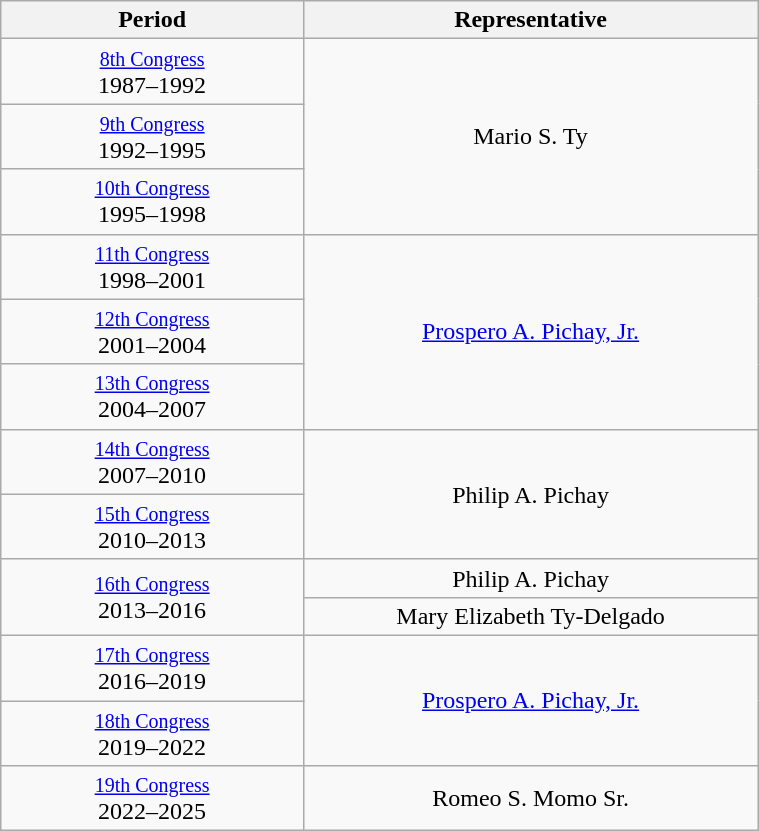<table class="wikitable" style="text-align:center; width:40%;">
<tr>
<th width="40%">Period</th>
<th>Representative</th>
</tr>
<tr>
<td><small><a href='#'>8th Congress</a></small><br>1987–1992</td>
<td rowspan="3">Mario S. Ty</td>
</tr>
<tr>
<td><small><a href='#'>9th Congress</a></small><br>1992–1995</td>
</tr>
<tr>
<td><small><a href='#'>10th Congress</a></small><br>1995–1998</td>
</tr>
<tr>
<td><small><a href='#'>11th Congress</a></small><br>1998–2001</td>
<td rowspan="3"><a href='#'>Prospero A. Pichay, Jr.</a></td>
</tr>
<tr>
<td><small><a href='#'>12th Congress</a></small><br>2001–2004</td>
</tr>
<tr>
<td><small><a href='#'>13th Congress</a></small><br>2004–2007</td>
</tr>
<tr>
<td><small><a href='#'>14th Congress</a></small><br>2007–2010</td>
<td rowspan="2">Philip A. Pichay</td>
</tr>
<tr>
<td><small><a href='#'>15th Congress</a></small><br>2010–2013</td>
</tr>
<tr>
<td rowspan="2"><small><a href='#'>16th Congress</a></small><br>2013–2016</td>
<td>Philip A. Pichay</td>
</tr>
<tr>
<td>Mary Elizabeth Ty-Delgado</td>
</tr>
<tr>
<td><small><a href='#'>17th Congress</a></small><br>2016–2019</td>
<td rowspan="2"><a href='#'>Prospero A. Pichay, Jr.</a></td>
</tr>
<tr>
<td><small><a href='#'>18th Congress</a></small><br>2019–2022</td>
</tr>
<tr>
<td><small><a href='#'>19th Congress</a></small><br>2022–2025</td>
<td>Romeo S. Momo Sr.</td>
</tr>
</table>
